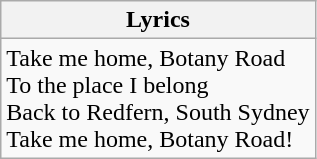<table class="wikitable">
<tr>
<th>Lyrics</th>
</tr>
<tr>
<td>Take me home, Botany Road<br>To the place I belong<br>Back to Redfern, South Sydney<br>Take me home, Botany Road!</td>
</tr>
</table>
